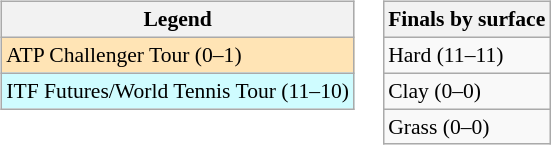<table>
<tr valign=top>
<td><br><table class=wikitable style=font-size:90%>
<tr>
<th>Legend</th>
</tr>
<tr bgcolor=moccasin>
<td>ATP Challenger Tour (0–1)</td>
</tr>
<tr bgcolor=cffcff>
<td>ITF Futures/World Tennis Tour (11–10)</td>
</tr>
</table>
</td>
<td><br><table class=wikitable style=font-size:90%>
<tr>
<th>Finals by surface</th>
</tr>
<tr>
<td>Hard (11–11)</td>
</tr>
<tr>
<td>Clay (0–0)</td>
</tr>
<tr>
<td>Grass (0–0)</td>
</tr>
</table>
</td>
</tr>
</table>
